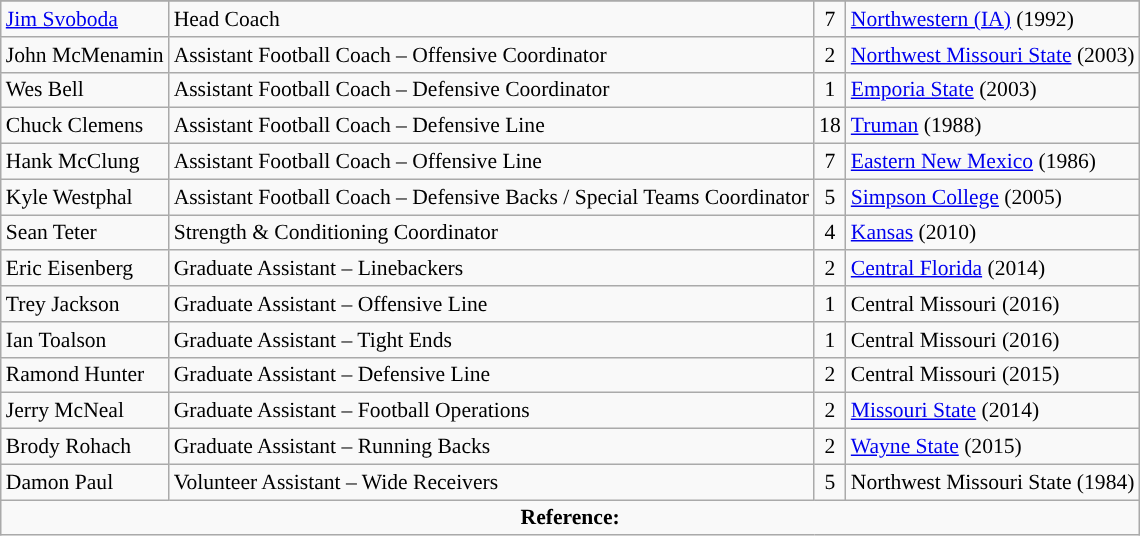<table class="wikitable" style="font-size:90%;">
<tr>
</tr>
<tr>
<td><a href='#'>Jim Svoboda</a></td>
<td>Head Coach</td>
<td align=center>7</td>
<td><a href='#'>Northwestern (IA)</a> (1992)</td>
</tr>
<tr>
<td>John McMenamin</td>
<td>Assistant Football Coach – Offensive Coordinator</td>
<td align=center>2</td>
<td><a href='#'>Northwest Missouri State</a> (2003)</td>
</tr>
<tr>
<td>Wes Bell</td>
<td>Assistant Football Coach – Defensive Coordinator</td>
<td align=center>1</td>
<td><a href='#'>Emporia State</a> (2003)</td>
</tr>
<tr>
<td>Chuck Clemens</td>
<td>Assistant Football Coach – Defensive Line</td>
<td align=center>18</td>
<td><a href='#'>Truman</a> (1988)</td>
</tr>
<tr>
<td>Hank McClung</td>
<td>Assistant Football Coach – Offensive Line</td>
<td align=center>7</td>
<td><a href='#'>Eastern New Mexico</a> (1986)</td>
</tr>
<tr>
<td>Kyle Westphal</td>
<td>Assistant Football Coach – Defensive Backs / Special Teams Coordinator</td>
<td align=center>5</td>
<td><a href='#'>Simpson College</a> (2005)</td>
</tr>
<tr>
<td>Sean Teter</td>
<td>Strength & Conditioning Coordinator</td>
<td align=center>4</td>
<td><a href='#'>Kansas</a> (2010)</td>
</tr>
<tr>
<td>Eric Eisenberg</td>
<td>Graduate Assistant – Linebackers</td>
<td align=center>2</td>
<td><a href='#'>Central Florida</a> (2014)</td>
</tr>
<tr>
<td>Trey Jackson</td>
<td>Graduate Assistant – Offensive Line</td>
<td align=center>1</td>
<td>Central Missouri (2016)</td>
</tr>
<tr>
<td>Ian Toalson</td>
<td>Graduate Assistant – Tight Ends</td>
<td align=center>1</td>
<td>Central Missouri (2016)</td>
</tr>
<tr>
<td>Ramond Hunter</td>
<td>Graduate Assistant – Defensive Line</td>
<td align=center>2</td>
<td>Central Missouri (2015)</td>
</tr>
<tr>
<td>Jerry McNeal</td>
<td>Graduate Assistant – Football Operations</td>
<td align=center>2</td>
<td><a href='#'>Missouri State</a> (2014)</td>
</tr>
<tr>
<td>Brody Rohach</td>
<td>Graduate Assistant – Running Backs</td>
<td align=center>2</td>
<td><a href='#'>Wayne State</a> (2015)</td>
</tr>
<tr>
<td>Damon Paul</td>
<td>Volunteer Assistant – Wide Receivers</td>
<td align=center>5</td>
<td>Northwest Missouri State (1984)</td>
</tr>
<tr style="text-align:center;">
<td colspan=4><strong>Reference:</strong></td>
</tr>
</table>
